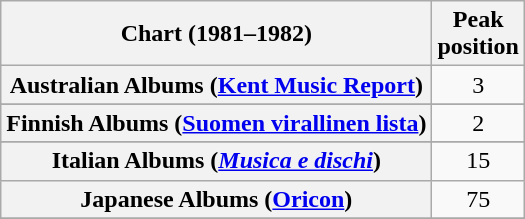<table class="wikitable sortable plainrowheaders" style="text-align:center">
<tr>
<th scope="col">Chart (1981–1982)</th>
<th scope="col">Peak<br>position</th>
</tr>
<tr>
<th scope="row">Australian Albums (<a href='#'>Kent Music Report</a>)</th>
<td>3</td>
</tr>
<tr>
</tr>
<tr>
</tr>
<tr>
<th scope="row">Finnish Albums (<a href='#'>Suomen virallinen lista</a>)</th>
<td>2</td>
</tr>
<tr>
</tr>
<tr>
<th scope="row">Italian Albums (<em><a href='#'>Musica e dischi</a></em>)</th>
<td>15</td>
</tr>
<tr>
<th scope="row">Japanese Albums (<a href='#'>Oricon</a>)</th>
<td>75</td>
</tr>
<tr>
</tr>
<tr>
</tr>
<tr>
</tr>
<tr>
</tr>
<tr>
</tr>
</table>
